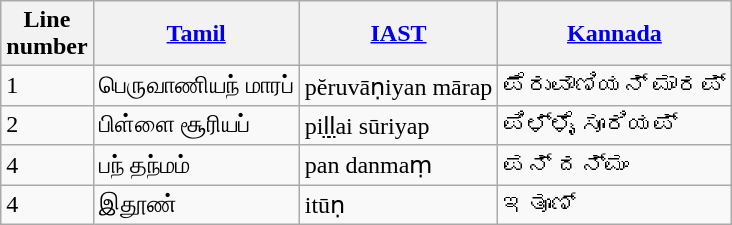<table class="wikitable">
<tr>
<th>Line<br>number</th>
<th><a href='#'>Tamil</a></th>
<th><strong><a href='#'>IAST</a></strong></th>
<th><a href='#'>Kannada</a></th>
</tr>
<tr>
<td>1</td>
<td>பெருவாணியந் மாரப்</td>
<td>pĕruvāṇiyan mārap</td>
<td>ಪೆರುವಾಣಿಯನ್ ಮಾರಪ್</td>
</tr>
<tr>
<td>2</td>
<td>பிள்ளை சூரியப்</td>
<td>pil̤l̤ai sūriyap</td>
<td>ಪಿಳ್ಳೈ ಸೂರಿಯಪ್</td>
</tr>
<tr>
<td>4</td>
<td>பந் தந்மம்</td>
<td>pan danmaṃ</td>
<td>ಪನ್ ದನ್ಮಂ</td>
</tr>
<tr>
<td>4</td>
<td>இதூண்</td>
<td>itūṇ</td>
<td>ಇತೂಣ್</td>
</tr>
</table>
